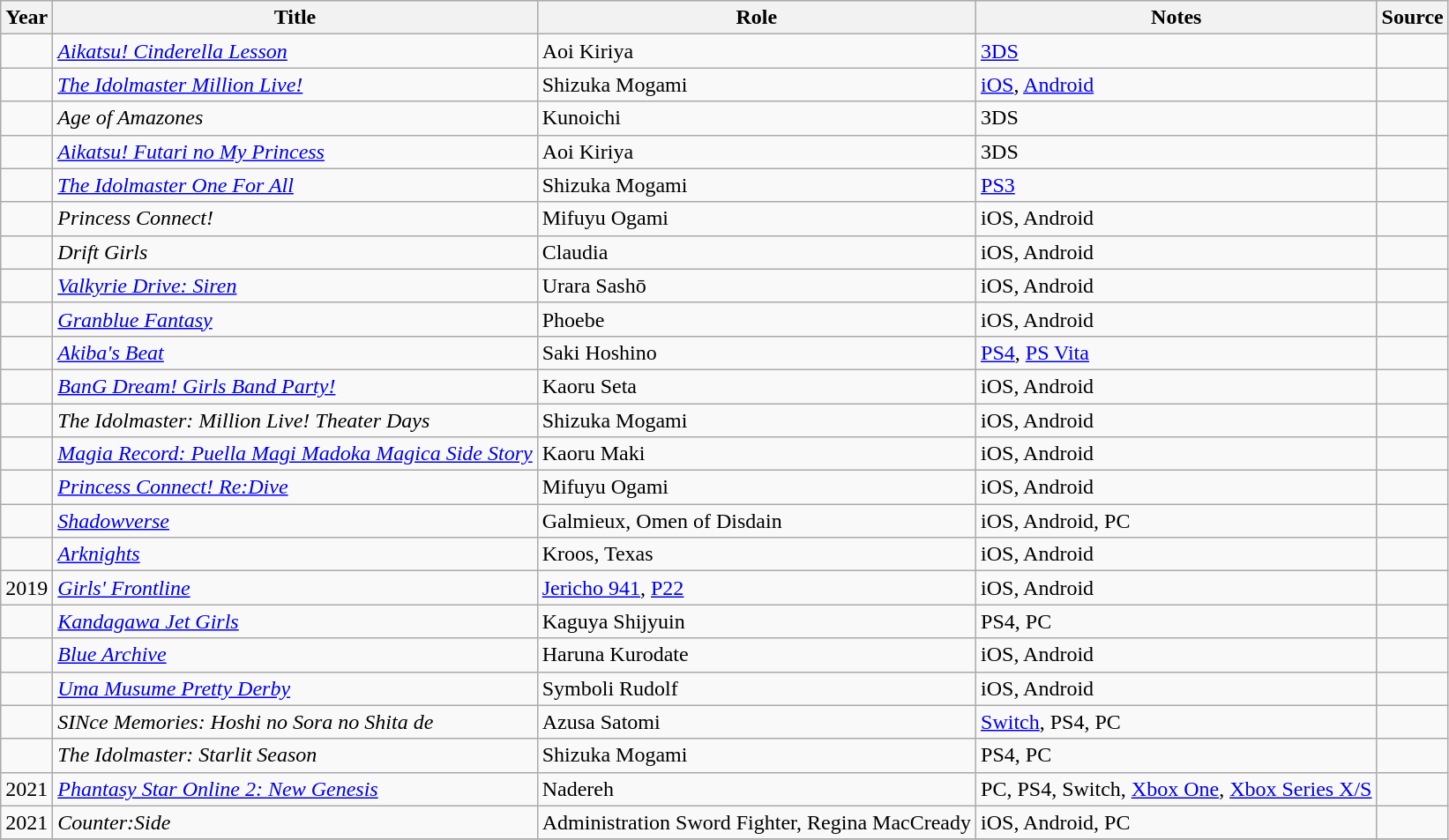<table class="wikitable sortable plainrowheaders">
<tr>
<th>Year</th>
<th>Title</th>
<th>Role</th>
<th class="unsortable">Notes</th>
<th class="unsortable">Source</th>
</tr>
<tr>
<td></td>
<td><em><a href='#'>Aikatsu! Cinderella Lesson</a></em></td>
<td>Aoi Kiriya</td>
<td><a href='#'>3DS</a></td>
<td></td>
</tr>
<tr>
<td></td>
<td><em><a href='#'>The Idolmaster Million Live!</a></em></td>
<td>Shizuka Mogami</td>
<td><a href='#'>iOS</a>, <a href='#'>Android</a></td>
<td></td>
</tr>
<tr>
<td></td>
<td><em>Age of Amazones</em></td>
<td>Kunoichi</td>
<td>3DS</td>
<td></td>
</tr>
<tr>
<td></td>
<td><em><a href='#'>Aikatsu! Futari no My Princess</a></em></td>
<td>Aoi Kiriya</td>
<td>3DS</td>
<td></td>
</tr>
<tr>
<td></td>
<td><em><a href='#'>The Idolmaster One For All</a></em></td>
<td>Shizuka Mogami</td>
<td><a href='#'>PS3</a></td>
<td></td>
</tr>
<tr>
<td></td>
<td><em>Princess Connect!</em></td>
<td>Mifuyu Ogami</td>
<td>iOS, Android</td>
<td></td>
</tr>
<tr>
<td></td>
<td><em>Drift Girls</em></td>
<td>Claudia</td>
<td>iOS, Android</td>
<td></td>
</tr>
<tr>
<td></td>
<td><em><a href='#'>Valkyrie Drive: Siren</a></em></td>
<td>Urara Sashō</td>
<td>iOS, Android</td>
<td></td>
</tr>
<tr>
<td></td>
<td><em><a href='#'>Granblue Fantasy</a></em></td>
<td>Phoebe</td>
<td>iOS, Android</td>
<td></td>
</tr>
<tr>
<td></td>
<td><em><a href='#'>Akiba's Beat</a></em></td>
<td>Saki Hoshino</td>
<td><a href='#'>PS4</a>, <a href='#'>PS Vita</a></td>
<td></td>
</tr>
<tr>
<td></td>
<td><em><a href='#'>BanG Dream! Girls Band Party!</a></em></td>
<td>Kaoru Seta</td>
<td>iOS, Android</td>
<td></td>
</tr>
<tr>
<td></td>
<td><em>The Idolmaster: Million Live! Theater Days</em></td>
<td>Shizuka Mogami</td>
<td>iOS, Android</td>
<td></td>
</tr>
<tr>
<td></td>
<td><em><a href='#'>Magia Record: Puella Magi Madoka Magica Side Story</a></em></td>
<td>Kaoru Maki</td>
<td>iOS, Android</td>
<td></td>
</tr>
<tr>
<td></td>
<td><em><a href='#'>Princess Connect! Re:Dive</a></em></td>
<td>Mifuyu Ogami</td>
<td>iOS, Android</td>
<td></td>
</tr>
<tr>
<td></td>
<td><em><a href='#'>Shadowverse</a></em></td>
<td>Galmieux, Omen of Disdain</td>
<td>iOS, Android, PC</td>
<td></td>
</tr>
<tr>
<td></td>
<td><em><a href='#'>Arknights</a></em></td>
<td>Kroos, Texas</td>
<td>iOS, Android</td>
<td></td>
</tr>
<tr>
<td>2019</td>
<td><em><a href='#'>Girls' Frontline</a></em></td>
<td><a href='#'>Jericho 941</a>, <a href='#'>P22</a></td>
<td>iOS, Android</td>
<td></td>
</tr>
<tr>
<td></td>
<td><em><a href='#'>Kandagawa Jet Girls</a></em></td>
<td>Kaguya Shijyuin</td>
<td>PS4, PC</td>
<td></td>
</tr>
<tr>
<td></td>
<td><em><a href='#'>Blue Archive</a></em></td>
<td>Haruna Kurodate</td>
<td>iOS, Android</td>
<td></td>
</tr>
<tr>
<td></td>
<td><em><a href='#'>Uma Musume Pretty Derby</a></em></td>
<td>Symboli Rudolf</td>
<td>iOS, Android</td>
<td></td>
</tr>
<tr>
<td></td>
<td><em>SINce Memories: Hoshi no Sora no Shita de</em></td>
<td>Azusa Satomi</td>
<td><a href='#'>Switch</a>, PS4, PC</td>
<td></td>
</tr>
<tr>
<td></td>
<td><em>The Idolmaster: Starlit Season</em></td>
<td>Shizuka Mogami</td>
<td>PS4, PC</td>
<td></td>
</tr>
<tr>
<td>2021</td>
<td><em><a href='#'>Phantasy Star Online 2: New Genesis</a></em></td>
<td>Nadereh</td>
<td>PC, PS4, Switch, <a href='#'>Xbox One</a>, <a href='#'>Xbox Series X/S</a></td>
<td></td>
</tr>
<tr>
<td>2021</td>
<td><em>Counter:Side</em></td>
<td>Administration Sword Fighter, Regina MacCready</td>
<td>iOS, Android, PC</td>
<td></td>
</tr>
<tr>
</tr>
</table>
